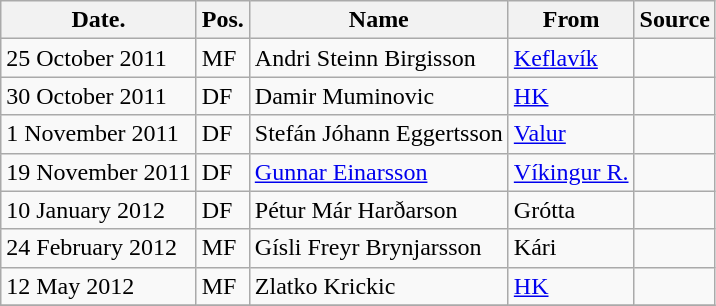<table class="wikitable">
<tr>
<th>Date.</th>
<th>Pos.</th>
<th>Name</th>
<th>From</th>
<th>Source</th>
</tr>
<tr>
<td>25 October 2011</td>
<td>MF</td>
<td> Andri Steinn Birgisson</td>
<td colspan=1> <a href='#'>Keflavík</a></td>
<td></td>
</tr>
<tr>
<td>30 October 2011</td>
<td>DF</td>
<td> Damir Muminovic</td>
<td colspan=1> <a href='#'>HK</a></td>
<td></td>
</tr>
<tr>
<td>1 November 2011</td>
<td>DF</td>
<td> Stefán Jóhann Eggertsson</td>
<td colspan=1> <a href='#'>Valur</a></td>
<td></td>
</tr>
<tr>
<td>19 November 2011</td>
<td>DF</td>
<td> <a href='#'>Gunnar Einarsson</a></td>
<td colspan=1> <a href='#'>Víkingur R.</a></td>
<td></td>
</tr>
<tr>
<td>10 January 2012</td>
<td>DF</td>
<td> Pétur Már Harðarson</td>
<td colspan=1> Grótta</td>
<td></td>
</tr>
<tr>
<td>24 February 2012</td>
<td>MF</td>
<td> Gísli Freyr Brynjarsson</td>
<td colspan=1> Kári</td>
<td></td>
</tr>
<tr>
<td>12 May 2012</td>
<td>MF</td>
<td> Zlatko Krickic</td>
<td colspan=1> <a href='#'>HK</a></td>
<td></td>
</tr>
<tr>
</tr>
</table>
